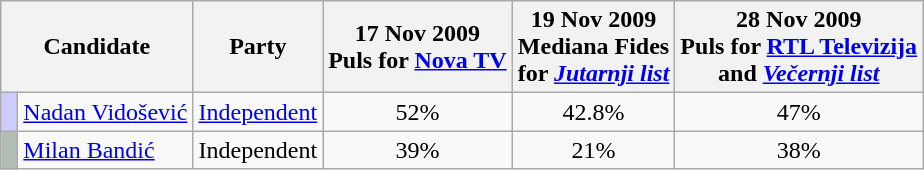<table class="wikitable">
<tr>
<th colspan=2>Candidate</th>
<th>Party</th>
<th>17 Nov 2009<br>Puls for <a href='#'>Nova TV</a></th>
<th>19 Nov 2009<br>Mediana Fides<br>for <em><a href='#'>Jutarnji list</a></em></th>
<th>28 Nov 2009<br>Puls for <a href='#'>RTL Televizija</a><br> and <em><a href='#'>Večernji list</a></em></th>
</tr>
<tr>
<td style="background:#ccf;"> </td>
<td><a href='#'>Nadan Vidošević</a></td>
<td><a href='#'>Independent</a></td>
<td align=center>52%</td>
<td align=center>42.8%</td>
<td align=center>47%</td>
</tr>
<tr>
<td style="background:#b2beb5;"> </td>
<td><a href='#'>Milan Bandić</a></td>
<td>Independent</td>
<td align=center>39%</td>
<td align=center>21%</td>
<td align=center>38%</td>
</tr>
</table>
